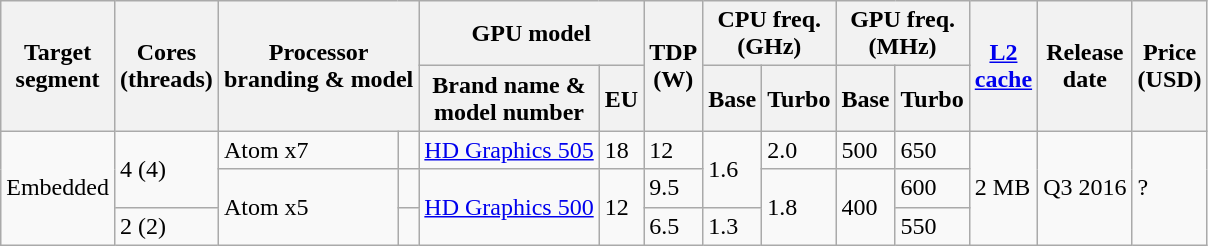<table class="wikitable">
<tr>
<th rowspan=2>Target<br>segment</th>
<th rowspan=2>Cores<br>(threads)</th>
<th colspan=2 rowspan="2">Processor<br>branding & model</th>
<th colspan="2">GPU model</th>
<th rowspan=2>TDP<br>(W)</th>
<th colspan=2>CPU freq.<br>(GHz)</th>
<th colspan=2>GPU freq.<br>(MHz)</th>
<th rowspan=2><a href='#'>L2<br>cache</a></th>
<th rowspan=2>Release<br>date</th>
<th rowspan=2>Price<br>(USD)</th>
</tr>
<tr>
<th>Brand name &<br>model number</th>
<th>EU</th>
<th>Base</th>
<th>Turbo</th>
<th>Base</th>
<th>Turbo</th>
</tr>
<tr>
<td rowspan="3">Embedded</td>
<td rowspan="2">4 (4)</td>
<td rowspan="1">Atom x7</td>
<td rowspan="1"></td>
<td rowspan="1"><a href='#'>HD Graphics 505</a></td>
<td rowspan="1">18</td>
<td rowspan="1">12</td>
<td rowspan="2">1.6</td>
<td rowspan="1">2.0</td>
<td rowspan="1">500</td>
<td rowspan="1">650</td>
<td rowspan="3">2 MB</td>
<td rowspan="3">Q3 2016</td>
<td rowspan='3'>?</td>
</tr>
<tr>
<td rowspan="2">Atom x5</td>
<td rowspan="1"></td>
<td rowspan="2"><a href='#'>HD Graphics 500</a></td>
<td rowspan="2">12</td>
<td rowspan="1">9.5</td>
<td rowspan="2">1.8</td>
<td rowspan="2">400</td>
<td rowspan="1">600</td>
</tr>
<tr>
<td rowspan="1">2 (2)</td>
<td rowspan="1"></td>
<td rowspan="1">6.5</td>
<td rowspan="1">1.3</td>
<td rowspan="1">550</td>
</tr>
</table>
